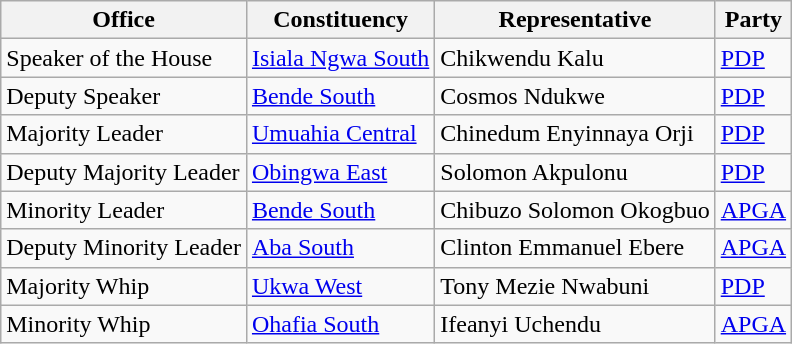<table class=wikitable>
<tr>
<th>Office</th>
<th>Constituency</th>
<th>Representative</th>
<th>Party</th>
</tr>
<tr>
<td>Speaker of the House</td>
<td><a href='#'>Isiala Ngwa South</a></td>
<td>Chikwendu Kalu</td>
<td><a href='#'>PDP</a></td>
</tr>
<tr>
<td>Deputy Speaker</td>
<td><a href='#'>Bende South</a></td>
<td>Cosmos Ndukwe</td>
<td><a href='#'>PDP</a></td>
</tr>
<tr>
<td>Majority Leader</td>
<td><a href='#'>Umuahia Central</a></td>
<td>Chinedum Enyinnaya Orji</td>
<td><a href='#'>PDP</a></td>
</tr>
<tr>
<td>Deputy Majority Leader</td>
<td><a href='#'>Obingwa East</a></td>
<td>Solomon Akpulonu</td>
<td><a href='#'>PDP</a></td>
</tr>
<tr>
<td>Minority Leader</td>
<td><a href='#'>Bende South</a></td>
<td>Chibuzo Solomon Okogbuo</td>
<td><a href='#'>APGA</a></td>
</tr>
<tr>
<td>Deputy Minority Leader</td>
<td><a href='#'>Aba South</a></td>
<td>Clinton Emmanuel Ebere</td>
<td><a href='#'>APGA</a></td>
</tr>
<tr>
<td>Majority Whip</td>
<td><a href='#'>Ukwa West</a></td>
<td>Tony Mezie Nwabuni</td>
<td><a href='#'>PDP</a></td>
</tr>
<tr>
<td>Minority Whip</td>
<td><a href='#'>Ohafia South</a></td>
<td>Ifeanyi Uchendu</td>
<td><a href='#'>APGA</a></td>
</tr>
</table>
